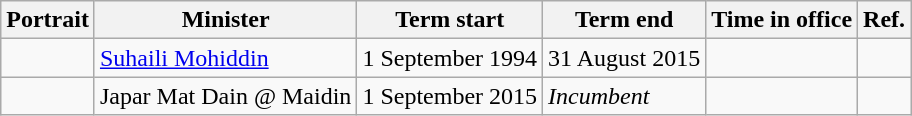<table class="wikitable">
<tr>
<th>Portrait</th>
<th>Minister</th>
<th>Term start</th>
<th>Term end</th>
<th>Time in office</th>
<th>Ref.</th>
</tr>
<tr>
<td></td>
<td><a href='#'>Suhaili Mohiddin</a></td>
<td>1 September 1994</td>
<td>31 August 2015</td>
<td></td>
<td></td>
</tr>
<tr>
<td></td>
<td>Japar Mat Dain @ Maidin</td>
<td>1 September 2015</td>
<td><em>Incumbent</em></td>
<td></td>
<td></td>
</tr>
</table>
